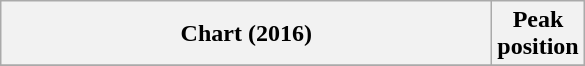<table class="wikitable sortable plainrowheaders">
<tr>
<th style="width:20em;">Chart (2016)</th>
<th>Peak<br>position</th>
</tr>
<tr>
</tr>
</table>
